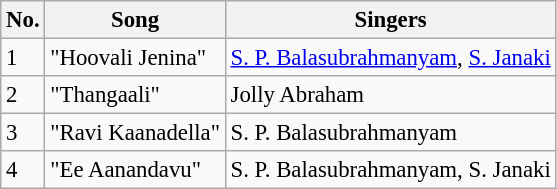<table class="wikitable" style="font-size:95%;">
<tr>
<th>No.</th>
<th>Song</th>
<th>Singers</th>
</tr>
<tr>
<td>1</td>
<td>"Hoovali Jenina"</td>
<td><a href='#'>S. P. Balasubrahmanyam</a>, <a href='#'>S. Janaki</a></td>
</tr>
<tr>
<td>2</td>
<td>"Thangaali"</td>
<td>Jolly Abraham</td>
</tr>
<tr>
<td>3</td>
<td>"Ravi Kaanadella"</td>
<td>S. P. Balasubrahmanyam</td>
</tr>
<tr>
<td>4</td>
<td>"Ee Aanandavu"</td>
<td>S. P. Balasubrahmanyam, S. Janaki</td>
</tr>
</table>
